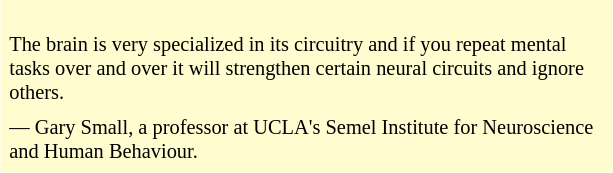<table class="toccolours" style="float: right; margin-left: 1em; margin-right: 2em; font-size: 85%; background:#FFFDD0; color:black; width:30em; max-width: 35%;" cellspacing="5">
<tr>
<td style="text-align: left;"><br>The brain is very specialized in its circuitry and if you repeat mental tasks over and over it will strengthen certain neural circuits and ignore others.</td>
</tr>
<tr>
<td style="text-align: left;">— Gary Small, a professor at UCLA's Semel Institute for Neuroscience and Human Behaviour.</td>
</tr>
</table>
